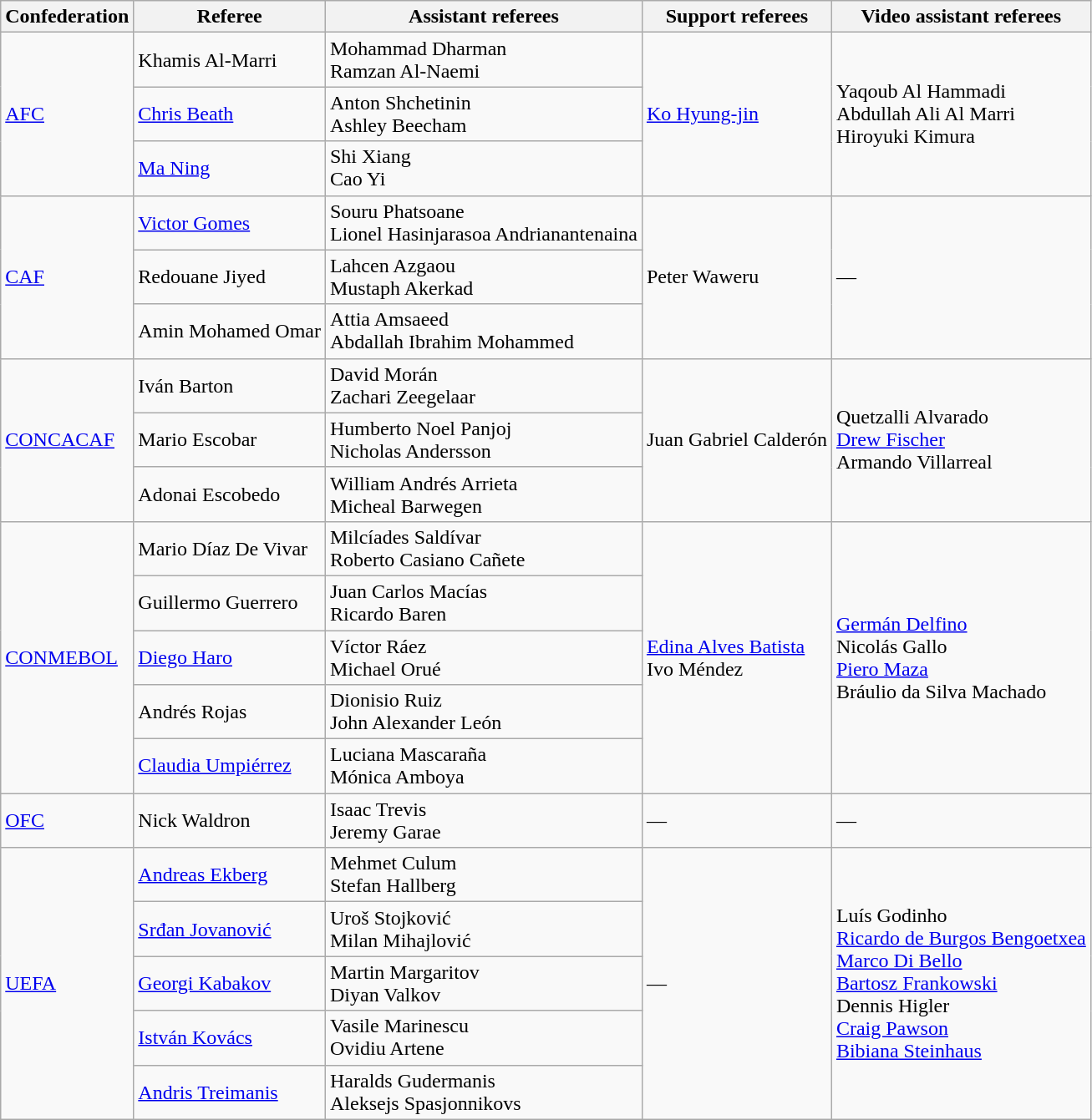<table class="wikitable">
<tr>
<th>Confederation</th>
<th>Referee</th>
<th>Assistant referees</th>
<th>Support referees</th>
<th>Video assistant referees</th>
</tr>
<tr>
<td rowspan="3"><a href='#'>AFC</a></td>
<td> Khamis Al-Marri</td>
<td> Mohammad Dharman<br> Ramzan Al-Naemi</td>
<td rowspan="3"> <a href='#'>Ko Hyung-jin</a></td>
<td rowspan="3"> Yaqoub Al Hammadi<br> Abdullah Ali Al Marri<br> Hiroyuki Kimura</td>
</tr>
<tr>
<td> <a href='#'>Chris Beath</a></td>
<td> Anton Shchetinin<br> Ashley Beecham</td>
</tr>
<tr>
<td> <a href='#'>Ma Ning</a></td>
<td> Shi Xiang<br> Cao Yi</td>
</tr>
<tr>
<td rowspan="3"><a href='#'>CAF</a></td>
<td> <a href='#'>Victor Gomes</a></td>
<td> Souru Phatsoane<br> Lionel Hasinjarasoa Andrianantenaina</td>
<td rowspan="3"> Peter Waweru</td>
<td rowspan="3">—</td>
</tr>
<tr>
<td> Redouane Jiyed</td>
<td> Lahcen Azgaou<br> Mustaph Akerkad</td>
</tr>
<tr>
<td> Amin Mohamed Omar</td>
<td> Attia Amsaeed<br> Abdallah Ibrahim Mohammed</td>
</tr>
<tr>
<td rowspan="3"><a href='#'>CONCACAF</a></td>
<td> Iván Barton</td>
<td> David Morán <br> Zachari Zeegelaar</td>
<td rowspan="3"> Juan Gabriel Calderón</td>
<td rowspan="3"> Quetzalli Alvarado<br> <a href='#'>Drew Fischer</a><br> Armando Villarreal</td>
</tr>
<tr>
<td> Mario Escobar</td>
<td> Humberto Noel Panjoj<br> Nicholas Andersson</td>
</tr>
<tr>
<td> Adonai Escobedo</td>
<td> William Andrés Arrieta<br> Micheal Barwegen</td>
</tr>
<tr>
<td rowspan="5"><a href='#'>CONMEBOL</a></td>
<td> Mario Díaz De Vivar</td>
<td> Milcíades Saldívar<br> Roberto Casiano Cañete</td>
<td rowspan="5"> <a href='#'>Edina Alves Batista</a> <br> Ivo Méndez</td>
<td rowspan="5"> <a href='#'>Germán Delfino</a><br> Nicolás Gallo<br> <a href='#'>Piero Maza</a><br> Bráulio da Silva Machado</td>
</tr>
<tr>
<td> Guillermo Guerrero</td>
<td> Juan Carlos Macías<br> Ricardo Baren</td>
</tr>
<tr>
<td> <a href='#'>Diego Haro</a></td>
<td> Víctor Ráez<br> Michael Orué</td>
</tr>
<tr>
<td> Andrés Rojas</td>
<td> Dionisio Ruiz<br> John Alexander León</td>
</tr>
<tr>
<td> <a href='#'>Claudia Umpiérrez</a></td>
<td> Luciana Mascaraña<br> Mónica Amboya</td>
</tr>
<tr>
<td><a href='#'>OFC</a></td>
<td> Nick Waldron</td>
<td> Isaac Trevis<br> Jeremy Garae</td>
<td rowspan="1">—</td>
<td rowspan="1">—</td>
</tr>
<tr>
<td rowspan="5"><a href='#'>UEFA</a></td>
<td> <a href='#'>Andreas Ekberg</a></td>
<td> Mehmet Culum<br> Stefan Hallberg</td>
<td rowspan="5">—</td>
<td rowspan="5"> Luís Godinho<br> <a href='#'>Ricardo de Burgos Bengoetxea</a><br> <a href='#'>Marco Di Bello</a><br> <a href='#'>Bartosz Frankowski</a><br> Dennis Higler<br> <a href='#'>Craig Pawson</a><br> <a href='#'>Bibiana Steinhaus</a></td>
</tr>
<tr>
<td> <a href='#'>Srđan Jovanović</a></td>
<td> Uroš Stojković<br> Milan Mihajlović</td>
</tr>
<tr>
<td> <a href='#'>Georgi Kabakov</a></td>
<td> Martin Margaritov<br> Diyan Valkov</td>
</tr>
<tr>
<td> <a href='#'>István Kovács</a></td>
<td> Vasile Marinescu<br> Ovidiu Artene</td>
</tr>
<tr>
<td> <a href='#'>Andris Treimanis</a></td>
<td> Haralds Gudermanis<br> Aleksejs Spasjonnikovs</td>
</tr>
</table>
